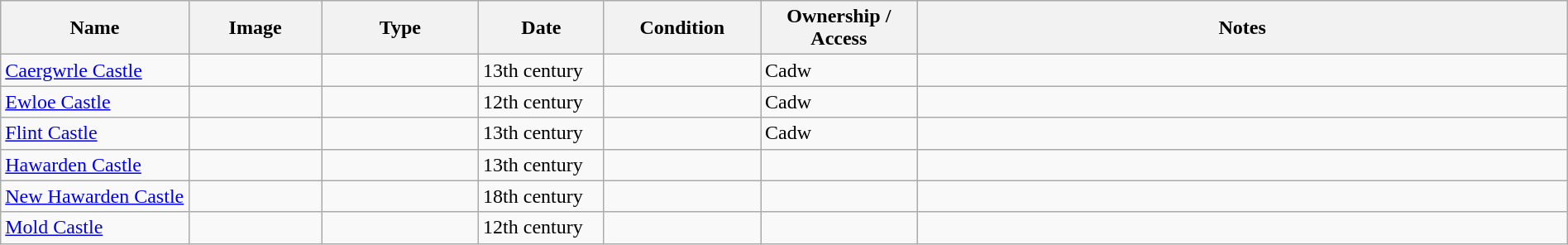<table class="wikitable sortable" width="100%">
<tr>
<th width="12%">Name</th>
<th class="unsortable" width="100">Image</th>
<th width="10%">Type</th>
<th width="8%">Date</th>
<th width="10%">Condition</th>
<th width="10%">Ownership / Access</th>
<th class="unsortable">Notes</th>
</tr>
<tr>
<td><a href='#'>Caergwrle Castle</a></td>
<td></td>
<td></td>
<td>13th century</td>
<td></td>
<td>Cadw</td>
<td></td>
</tr>
<tr>
<td><a href='#'>Ewloe Castle</a></td>
<td></td>
<td></td>
<td>12th century</td>
<td></td>
<td>Cadw</td>
<td></td>
</tr>
<tr>
<td><a href='#'>Flint Castle</a></td>
<td></td>
<td></td>
<td>13th century</td>
<td></td>
<td>Cadw</td>
<td></td>
</tr>
<tr>
<td><a href='#'>Hawarden Castle</a></td>
<td></td>
<td></td>
<td>13th century</td>
<td></td>
<td></td>
<td></td>
</tr>
<tr>
<td><a href='#'>New Hawarden Castle</a></td>
<td></td>
<td></td>
<td>18th century</td>
<td></td>
<td></td>
<td></td>
</tr>
<tr>
<td><a href='#'>Mold Castle</a></td>
<td></td>
<td></td>
<td>12th century</td>
<td></td>
<td></td>
<td></td>
</tr>
</table>
